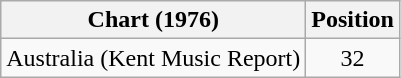<table class="wikitable" style="text-align:center;">
<tr>
<th>Chart (1976)</th>
<th>Position</th>
</tr>
<tr>
<td align="left">Australia (Kent Music Report)</td>
<td>32</td>
</tr>
</table>
